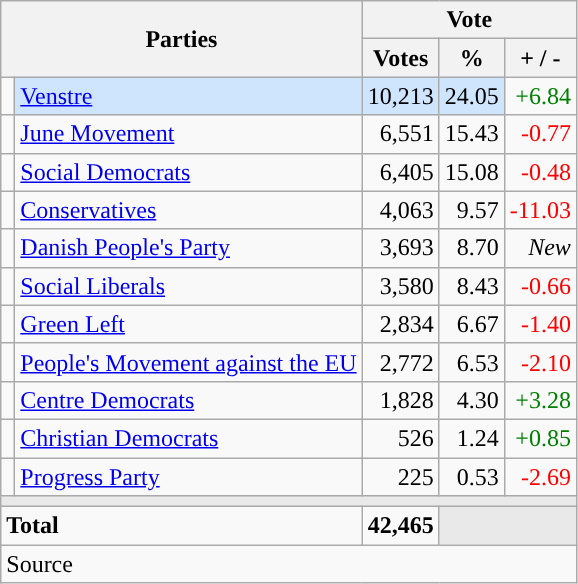<table class="wikitable" style="text-align:right;">
<tr>
<th style="text-align:centre;" rowspan="2" colspan="2" width="225">Parties</th>
<th colspan="3">Vote</th>
</tr>
<tr>
<th width="15">Votes</th>
<th width="15">%</th>
<th width="15">+ / -</th>
</tr>
<tr>
<td width="2" style="color:inherit;background:"></td>
<td bgcolor=#cfe5fe   align="left"><a href='#'>Venstre</a></td>
<td bgcolor=#cfe5fe>10,213</td>
<td bgcolor=#cfe5fe>24.05</td>
<td style=color:green;>+6.84</td>
</tr>
<tr>
<td width="2" style="color:inherit;background:"></td>
<td align="left"><a href='#'>June Movement</a></td>
<td>6,551</td>
<td>15.43</td>
<td style=color:red;>-0.77</td>
</tr>
<tr>
<td width="2" style="color:inherit;background:"></td>
<td align="left"><a href='#'>Social Democrats</a></td>
<td>6,405</td>
<td>15.08</td>
<td style=color:red;>-0.48</td>
</tr>
<tr>
<td width="2" style="color:inherit;background:"></td>
<td align="left"><a href='#'>Conservatives</a></td>
<td>4,063</td>
<td>9.57</td>
<td style=color:red;>-11.03</td>
</tr>
<tr>
<td width="2" style="color:inherit;background:"></td>
<td align="left"><a href='#'>Danish People's Party</a></td>
<td>3,693</td>
<td>8.70</td>
<td><em>New</em></td>
</tr>
<tr>
<td width="2" style="color:inherit;background:"></td>
<td align="left"><a href='#'>Social Liberals</a></td>
<td>3,580</td>
<td>8.43</td>
<td style=color:red;>-0.66</td>
</tr>
<tr>
<td width="2" style="color:inherit;background:"></td>
<td align="left"><a href='#'>Green Left</a></td>
<td>2,834</td>
<td>6.67</td>
<td style=color:red;>-1.40</td>
</tr>
<tr>
<td width="2" style="color:inherit;background:"></td>
<td align="left"><a href='#'>People's Movement against the EU</a></td>
<td>2,772</td>
<td>6.53</td>
<td style=color:red;>-2.10</td>
</tr>
<tr>
<td width="2" style="color:inherit;background:"></td>
<td align="left"><a href='#'>Centre Democrats</a></td>
<td>1,828</td>
<td>4.30</td>
<td style=color:green;>+3.28</td>
</tr>
<tr>
<td width="2" style="color:inherit;background:"></td>
<td align="left"><a href='#'>Christian Democrats</a></td>
<td>526</td>
<td>1.24</td>
<td style=color:green;>+0.85</td>
</tr>
<tr>
<td width="2" style="color:inherit;background:"></td>
<td align="left"><a href='#'>Progress Party</a></td>
<td>225</td>
<td>0.53</td>
<td style=color:red;>-2.69</td>
</tr>
<tr>
<td colspan="7" bgcolor="#E9E9E9"></td>
</tr>
<tr>
<td align="left" colspan="2"><strong>Total</strong></td>
<td><strong>42,465</strong></td>
<td bgcolor="#E9E9E9" colspan="2"></td>
</tr>
<tr>
<td align="left" colspan="6">Source</td>
</tr>
</table>
